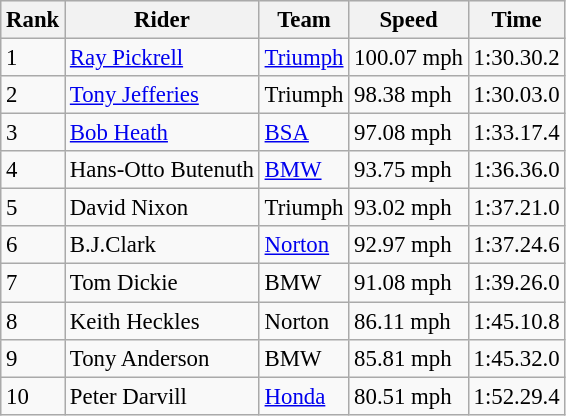<table class="wikitable" style="font-size: 95%;">
<tr style="background:#efefef;">
<th>Rank</th>
<th>Rider</th>
<th>Team</th>
<th>Speed</th>
<th>Time</th>
</tr>
<tr>
<td>1</td>
<td> <a href='#'>Ray Pickrell</a></td>
<td><a href='#'>Triumph</a></td>
<td>100.07 mph</td>
<td>1:30.30.2</td>
</tr>
<tr>
<td>2</td>
<td> <a href='#'>Tony Jefferies</a></td>
<td>Triumph</td>
<td>98.38 mph</td>
<td>1:30.03.0</td>
</tr>
<tr>
<td>3</td>
<td> <a href='#'>Bob Heath</a></td>
<td><a href='#'>BSA</a></td>
<td>97.08 mph</td>
<td>1:33.17.4</td>
</tr>
<tr>
<td>4</td>
<td> Hans-Otto Butenuth</td>
<td><a href='#'>BMW</a></td>
<td>93.75 mph</td>
<td>1:36.36.0</td>
</tr>
<tr>
<td>5</td>
<td> David Nixon</td>
<td>Triumph</td>
<td>93.02 mph</td>
<td>1:37.21.0</td>
</tr>
<tr>
<td>6</td>
<td> B.J.Clark</td>
<td><a href='#'>Norton</a></td>
<td>92.97 mph</td>
<td>1:37.24.6</td>
</tr>
<tr>
<td>7</td>
<td> Tom Dickie</td>
<td>BMW</td>
<td>91.08 mph</td>
<td>1:39.26.0</td>
</tr>
<tr>
<td>8</td>
<td> Keith Heckles</td>
<td>Norton</td>
<td>86.11 mph</td>
<td>1:45.10.8</td>
</tr>
<tr>
<td>9</td>
<td> Tony Anderson</td>
<td>BMW</td>
<td>85.81 mph</td>
<td>1:45.32.0</td>
</tr>
<tr>
<td>10</td>
<td> Peter Darvill</td>
<td><a href='#'>Honda</a></td>
<td>80.51 mph</td>
<td>1:52.29.4</td>
</tr>
</table>
